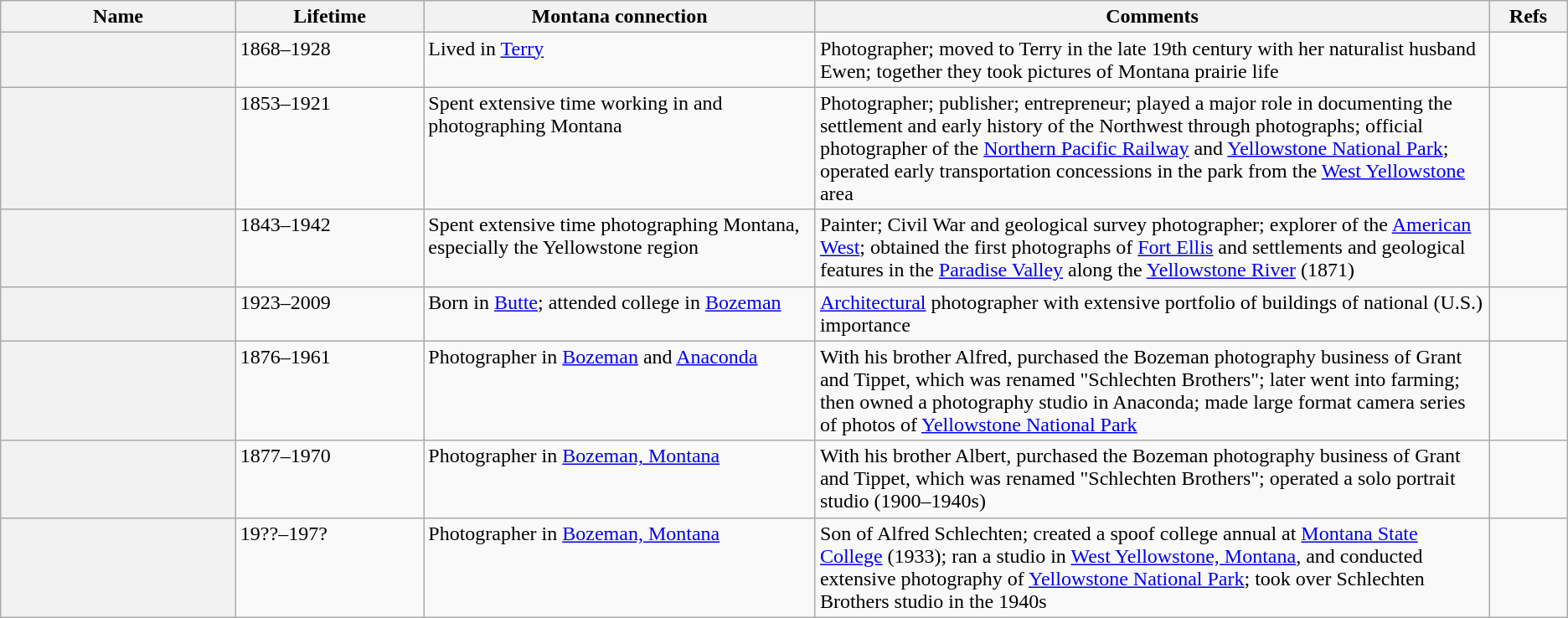<table class="sortable wikitable plainrowheaders">
<tr>
<th style="width:15%;" scope="col">Name</th>
<th style="width:12%;" scope="col">Lifetime</th>
<th class="unsortable" style="width:25%;" scope="col">Montana connection</th>
<th class="unsortable" style="width:43%;" scope="col">Comments</th>
<th class="unsortable" style="width:5%;" scope="col">Refs</th>
</tr>
<tr valign="top">
<th scope="row"></th>
<td>1868–1928</td>
<td>Lived in <a href='#'>Terry</a></td>
<td>Photographer; moved to Terry in the late 19th century with her naturalist husband Ewen; together they took pictures of Montana prairie life</td>
<td align="center"></td>
</tr>
<tr valign="top">
<th scope="row"></th>
<td>1853–1921</td>
<td>Spent extensive time working in and photographing Montana</td>
<td>Photographer; publisher; entrepreneur; played a major role in documenting the settlement and early history of the Northwest through photographs; official photographer of the <a href='#'>Northern Pacific Railway</a> and <a href='#'>Yellowstone National Park</a>; operated early transportation concessions in the park from the <a href='#'>West Yellowstone</a> area</td>
<td style="text-align:center;"></td>
</tr>
<tr valign="top">
<th scope="row"></th>
<td>1843–1942</td>
<td>Spent extensive time photographing Montana, especially the Yellowstone region</td>
<td>Painter; Civil War and geological survey photographer; explorer of the <a href='#'>American West</a>; obtained the first photographs of <a href='#'>Fort Ellis</a> and settlements and geological features in the <a href='#'>Paradise Valley</a> along the <a href='#'>Yellowstone River</a> (1871)</td>
<td style="text-align:center;"></td>
</tr>
<tr valign="top">
<th scope="row"></th>
<td>1923–2009</td>
<td>Born in <a href='#'>Butte</a>; attended college in <a href='#'>Bozeman</a></td>
<td><a href='#'>Architectural</a> photographer with extensive portfolio of buildings of national (U.S.) importance</td>
<td style="text-align:center;"></td>
</tr>
<tr valign="top">
<th scope="row"></th>
<td>1876–1961</td>
<td>Photographer in <a href='#'>Bozeman</a> and <a href='#'>Anaconda</a></td>
<td>With his brother Alfred, purchased the Bozeman photography business of Grant and Tippet, which was renamed "Schlechten Brothers"; later went into farming; then owned a photography studio in Anaconda; made large format camera series of photos of <a href='#'>Yellowstone National Park</a></td>
<td style="text-align:center;"></td>
</tr>
<tr valign="top">
<th scope="row"></th>
<td>1877–1970</td>
<td>Photographer in <a href='#'>Bozeman, Montana</a></td>
<td>With his brother Albert, purchased the Bozeman photography business of Grant and Tippet, which was renamed "Schlechten Brothers"; operated a solo portrait studio (1900–1940s)</td>
<td style="text-align:center;"></td>
</tr>
<tr valign="top">
<th scope="row"></th>
<td>19??–197?</td>
<td>Photographer in <a href='#'>Bozeman, Montana</a></td>
<td>Son of Alfred Schlechten; created a spoof college annual at <a href='#'>Montana State College</a> (1933); ran a studio in <a href='#'>West Yellowstone, Montana</a>, and conducted extensive photography of <a href='#'>Yellowstone National Park</a>; took over Schlechten Brothers studio in the 1940s</td>
<td style="text-align:center;"></td>
</tr>
</table>
